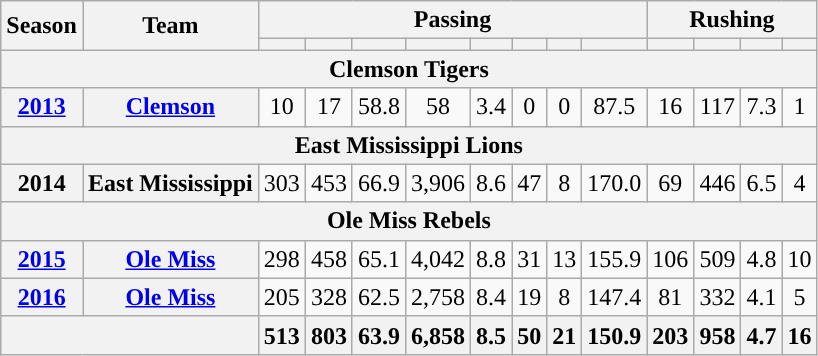<table class="wikitable" style="text-align:center;">
<tr>
<th rowspan="2">Season</th>
<th rowspan="2">Team</th>
<th colspan="8">Passing</th>
<th colspan="4">Rushing</th>
</tr>
<tr>
<th></th>
<th></th>
<th></th>
<th></th>
<th></th>
<th></th>
<th></th>
<th></th>
<th></th>
<th></th>
<th></th>
<th></th>
</tr>
<tr>
<th colspan="16">Clemson Tigers</th>
</tr>
<tr>
<th><a href='#'>2013</a></th>
<th><a href='#'>Clemson</a></th>
<td>10</td>
<td>17</td>
<td>58.8</td>
<td>58</td>
<td>3.4</td>
<td>0</td>
<td>0</td>
<td>87.5</td>
<td>16</td>
<td>117</td>
<td>7.3</td>
<td>1</td>
</tr>
<tr>
<th colspan="16">East Mississippi Lions</th>
</tr>
<tr>
<th>2014</th>
<th>East Mississippi</th>
<td>303</td>
<td>453</td>
<td>66.9</td>
<td>3,906</td>
<td>8.6</td>
<td>47</td>
<td>8</td>
<td>170.0</td>
<td>69</td>
<td>446</td>
<td>6.5</td>
<td>4</td>
</tr>
<tr>
<th colspan="16">Ole Miss Rebels</th>
</tr>
<tr>
<th><a href='#'>2015</a></th>
<th><a href='#'>Ole Miss</a></th>
<td>298</td>
<td>458</td>
<td>65.1</td>
<td>4,042</td>
<td>8.8</td>
<td>31</td>
<td>13</td>
<td>155.9</td>
<td>106</td>
<td>509</td>
<td>4.8</td>
<td>10</td>
</tr>
<tr>
<th><a href='#'>2016</a></th>
<th><a href='#'>Ole Miss</a></th>
<td>205</td>
<td>328</td>
<td>62.5</td>
<td>2,758</td>
<td>8.4</td>
<td>19</td>
<td>8</td>
<td>147.4</td>
<td>81</td>
<td>332</td>
<td>4.1</td>
<td>5</td>
</tr>
<tr>
<th colspan="2"></th>
<th>513</th>
<th>803</th>
<th>63.9</th>
<th>6,858</th>
<th>8.5</th>
<th>50</th>
<th>21</th>
<th>150.9</th>
<th>203</th>
<th>958</th>
<th>4.7</th>
<th>16</th>
</tr>
</table>
